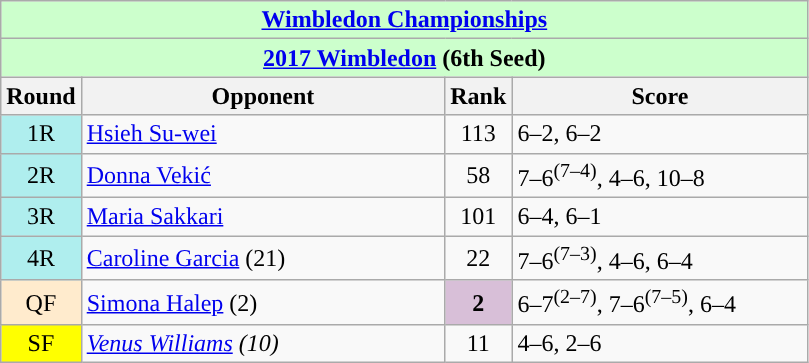<table class=wikitable>
<tr>
<th colspan=4 style="background:#cfc;"><a href='#'>Wimbledon Championships</a></th>
</tr>
<tr>
<th colspan=4 style="background:#cfc;"><a href='#'>2017 Wimbledon</a> (6th Seed)</th>
</tr>
<tr>
<th width=40>Round</th>
<th width=235>Opponent</th>
<th width=20>Rank</th>
<th width=190>Score</th>
</tr>
<tr>
<td style="text-align:center; background:#afeeee;">1R</td>
<td> <a href='#'>Hsieh Su-wei</a></td>
<td style="text-align:center">113</td>
<td>6–2, 6–2</td>
</tr>
<tr>
<td style="text-align:center; background:#afeeee;">2R</td>
<td> <a href='#'>Donna Vekić</a></td>
<td style="text-align:center">58</td>
<td>7–6<sup>(7–4)</sup>, 4–6, 10–8</td>
</tr>
<tr>
<td style="text-align:center; background:#afeeee;">3R</td>
<td> <a href='#'>Maria Sakkari</a></td>
<td style="text-align:center">101</td>
<td>6–4, 6–1</td>
</tr>
<tr>
<td style="text-align:center; background:#afeeee;">4R</td>
<td> <a href='#'>Caroline Garcia</a> (21)</td>
<td style="text-align:center">22</td>
<td>7–6<sup>(7–3)</sup>, 4–6, 6–4</td>
</tr>
<tr>
<td style="text-align:center; background:#ffebcd;">QF</td>
<td> <a href='#'>Simona Halep</a> (2)</td>
<td style="text-align:center; background:thistle;"><strong>2</strong></td>
<td>6–7<sup>(2–7)</sup>, 7–6<sup>(7–5)</sup>, 6–4</td>
</tr>
<tr>
<td style="text-align:center; background:yellow;">SF</td>
<td><em> <a href='#'>Venus Williams</a> (10)</em></td>
<td style="text-align:center">11</td>
<td>4–6, 2–6</td>
</tr>
</table>
